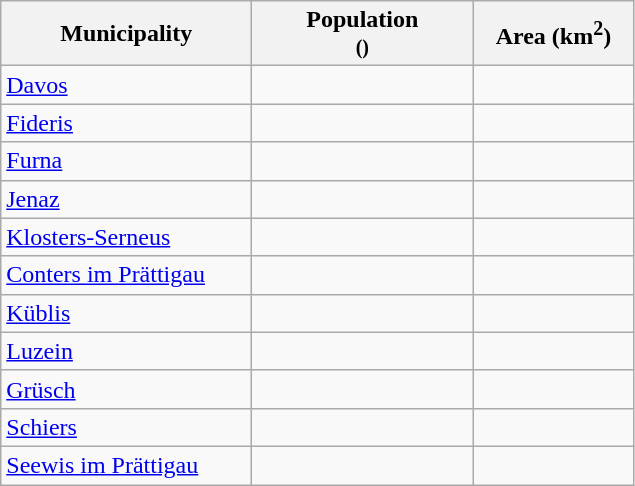<table class="wikitable">
<tr>
<th width="160">Municipality</th>
<th width="140">Population <br><small>()</small></th>
<th width="100">Area (km<sup>2</sup>)</th>
</tr>
<tr>
<td><a href='#'>Davos</a></td>
<td align="center"></td>
<td align="center"></td>
</tr>
<tr>
<td><a href='#'>Fideris</a></td>
<td align="center"></td>
<td align="center"></td>
</tr>
<tr>
<td><a href='#'>Furna</a></td>
<td align="center"></td>
<td align="center"></td>
</tr>
<tr>
<td><a href='#'>Jenaz</a></td>
<td align="center"></td>
<td align="center"></td>
</tr>
<tr>
<td><a href='#'>Klosters-Serneus</a></td>
<td align="center"></td>
<td align="center"></td>
</tr>
<tr>
<td><a href='#'>Conters im Prättigau</a></td>
<td align="center"></td>
<td align="center"></td>
</tr>
<tr>
<td><a href='#'>Küblis</a></td>
<td align="center"></td>
<td align="center"></td>
</tr>
<tr>
<td><a href='#'>Luzein</a></td>
<td align="center"></td>
<td align="center"></td>
</tr>
<tr>
<td><a href='#'>Grüsch</a></td>
<td align="center"></td>
<td align="center"></td>
</tr>
<tr>
<td><a href='#'>Schiers</a></td>
<td align="center"></td>
<td align="center"></td>
</tr>
<tr>
<td><a href='#'>Seewis im Prättigau</a></td>
<td align="center"></td>
<td align="center"></td>
</tr>
</table>
